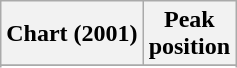<table class="wikitable">
<tr>
<th>Chart (2001)</th>
<th>Peak<br>position</th>
</tr>
<tr>
</tr>
<tr>
</tr>
</table>
